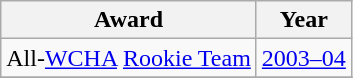<table class="wikitable">
<tr>
<th>Award</th>
<th>Year</th>
</tr>
<tr>
<td>All-<a href='#'>WCHA</a> <a href='#'>Rookie Team</a></td>
<td><a href='#'>2003–04</a></td>
</tr>
<tr>
</tr>
</table>
